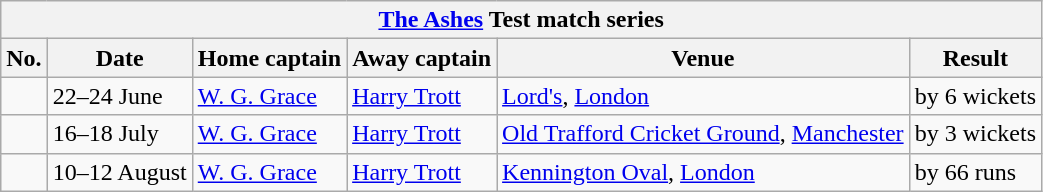<table class="wikitable">
<tr>
<th colspan="9"><a href='#'>The Ashes</a> Test match series</th>
</tr>
<tr>
<th>No.</th>
<th>Date</th>
<th>Home captain</th>
<th>Away captain</th>
<th>Venue</th>
<th>Result</th>
</tr>
<tr>
<td></td>
<td>22–24 June</td>
<td><a href='#'>W. G. Grace</a></td>
<td><a href='#'>Harry Trott</a></td>
<td><a href='#'>Lord's</a>, <a href='#'>London</a></td>
<td> by 6 wickets</td>
</tr>
<tr>
<td></td>
<td>16–18 July</td>
<td><a href='#'>W. G. Grace</a></td>
<td><a href='#'>Harry Trott</a></td>
<td><a href='#'>Old Trafford Cricket Ground</a>, <a href='#'>Manchester</a></td>
<td> by 3 wickets</td>
</tr>
<tr>
<td></td>
<td>10–12 August</td>
<td><a href='#'>W. G. Grace</a></td>
<td><a href='#'>Harry Trott</a></td>
<td><a href='#'>Kennington Oval</a>, <a href='#'>London</a></td>
<td> by 66 runs</td>
</tr>
</table>
